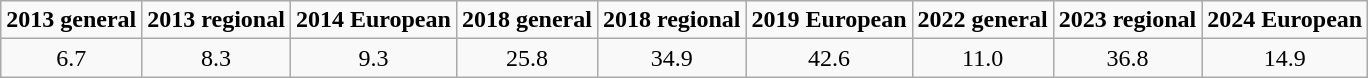<table class="wikitable" style="text-align:center">
<tr>
<td><strong>2013 general</strong></td>
<td><strong>2013 regional</strong></td>
<td><strong>2014 European</strong></td>
<td><strong>2018 general</strong></td>
<td><strong>2018 regional</strong></td>
<td><strong>2019 European</strong></td>
<td><strong>2022 general</strong></td>
<td><strong>2023 regional</strong></td>
<td><strong>2024 European</strong></td>
</tr>
<tr>
<td>6.7</td>
<td>8.3</td>
<td>9.3</td>
<td>25.8</td>
<td>34.9</td>
<td>42.6</td>
<td>11.0</td>
<td>36.8</td>
<td>14.9</td>
</tr>
</table>
